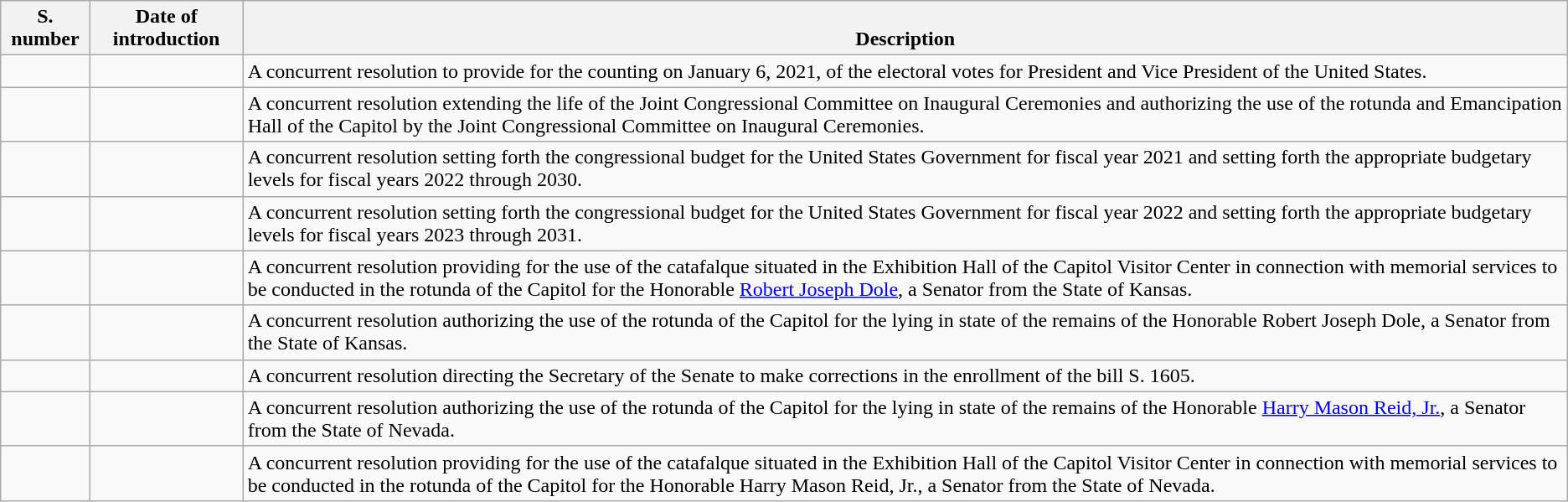<table class="wikitable">
<tr valign="bottom">
<th>S. number</th>
<th>Date of introduction</th>
<th>Description</th>
</tr>
<tr>
<td></td>
<td></td>
<td>A concurrent resolution to provide for the counting on January 6, 2021, of the electoral votes for President and Vice President of the United States.</td>
</tr>
<tr>
<td></td>
<td></td>
<td>A concurrent resolution extending the life of the Joint Congressional Committee on Inaugural Ceremonies and authorizing the use of the rotunda and Emancipation Hall of the Capitol by the Joint Congressional Committee on Inaugural Ceremonies.</td>
</tr>
<tr>
<td></td>
<td></td>
<td>A concurrent resolution setting forth the congressional budget for the United States Government for fiscal year 2021 and setting forth the appropriate budgetary levels for fiscal years 2022 through 2030.</td>
</tr>
<tr>
<td></td>
<td></td>
<td>A concurrent resolution setting forth the congressional budget for the United States Government for fiscal year 2022 and setting forth the appropriate budgetary levels for fiscal years 2023 through 2031.</td>
</tr>
<tr>
<td></td>
<td></td>
<td>A concurrent resolution providing for the use of the catafalque situated in the Exhibition Hall of the Capitol Visitor Center in connection with memorial services to be conducted in the rotunda of the Capitol for the Honorable <a href='#'>Robert Joseph Dole</a>, a Senator from the State of Kansas.</td>
</tr>
<tr>
<td></td>
<td></td>
<td>A concurrent resolution authorizing the use of the rotunda of the Capitol for the lying in state of the remains of the Honorable Robert Joseph Dole, a Senator from the State of Kansas.</td>
</tr>
<tr>
<td></td>
<td></td>
<td>A concurrent resolution directing the Secretary of the Senate to make corrections in the enrollment of the bill S. 1605.</td>
</tr>
<tr>
<td></td>
<td></td>
<td>A concurrent resolution authorizing the use of the rotunda of the Capitol for the lying in state of the remains of the Honorable <a href='#'>Harry Mason Reid, Jr.</a>, a Senator from the State of Nevada.</td>
</tr>
<tr>
<td></td>
<td></td>
<td>A concurrent resolution providing for the use of the catafalque situated in the Exhibition Hall of the Capitol Visitor Center in connection with memorial services to be conducted in the rotunda of the Capitol for the Honorable Harry Mason Reid, Jr., a Senator from the State of Nevada.</td>
</tr>
</table>
